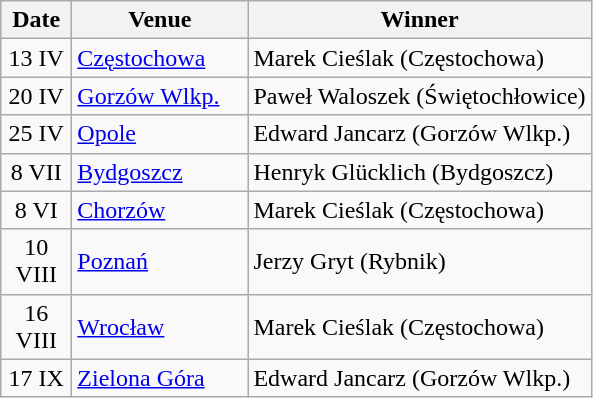<table class=wikitable>
<tr>
<th width=40px>Date</th>
<th width=110px>Venue</th>
<th>Winner</th>
</tr>
<tr>
<td align=center>13 IV</td>
<td><a href='#'>Częstochowa</a></td>
<td>Marek Cieślak (Częstochowa)</td>
</tr>
<tr>
<td align=center>20 IV</td>
<td><a href='#'>Gorzów Wlkp.</a></td>
<td>Paweł Waloszek (Świętochłowice)</td>
</tr>
<tr>
<td align=center>25 IV</td>
<td><a href='#'>Opole</a></td>
<td>Edward Jancarz (Gorzów Wlkp.)</td>
</tr>
<tr>
<td align=center>8 VII</td>
<td><a href='#'>Bydgoszcz</a></td>
<td>Henryk Glücklich (Bydgoszcz)</td>
</tr>
<tr>
<td align=center>8 VI</td>
<td><a href='#'>Chorzów</a></td>
<td>Marek Cieślak (Częstochowa)</td>
</tr>
<tr>
<td align=center>10 VIII</td>
<td><a href='#'>Poznań</a></td>
<td>Jerzy Gryt (Rybnik)</td>
</tr>
<tr>
<td align=center>16 VIII</td>
<td><a href='#'>Wrocław</a></td>
<td>Marek Cieślak (Częstochowa)</td>
</tr>
<tr>
<td align=center>17 IX</td>
<td><a href='#'>Zielona Góra</a></td>
<td>Edward Jancarz (Gorzów Wlkp.)</td>
</tr>
</table>
